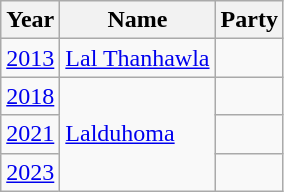<table class="wikitable sortable">
<tr>
<th>Year</th>
<th>Name</th>
<th colspan=2>Party</th>
</tr>
<tr>
<td><a href='#'>2013</a></td>
<td><a href='#'>Lal Thanhawla</a></td>
<td></td>
</tr>
<tr>
<td><a href='#'>2018</a></td>
<td rowspan=3><a href='#'>Lalduhoma</a></td>
<td></td>
</tr>
<tr>
<td><a href='#'>2021</a></td>
<td></td>
</tr>
<tr>
<td><a href='#'>2023</a></td>
</tr>
</table>
